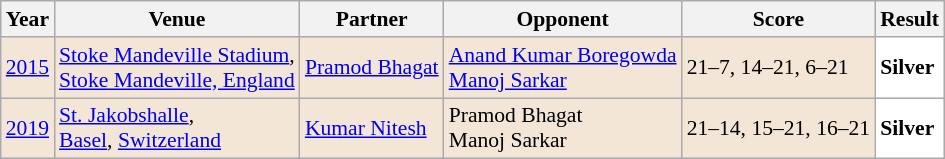<table class="sortable wikitable" style="font-size: 90%;">
<tr>
<th>Year</th>
<th>Venue</th>
<th>Partner</th>
<th>Opponent</th>
<th>Score</th>
<th>Result</th>
</tr>
<tr style="background:#F3E6D7">
<td align="center"><a href='#'>2015</a></td>
<td align="left"><a href='#'>Stoke Mandeville Stadium</a>,<br><a href='#'>Stoke Mandeville, England</a></td>
<td align="left"> <a href='#'>Pramod Bhagat</a></td>
<td align="left"> <a href='#'>Anand Kumar Boregowda</a> <br>  <a href='#'>Manoj Sarkar</a></td>
<td align="left">21–7, 14–21, 6–21</td>
<td style="text-align:left; background:white"> <strong>Silver</strong></td>
</tr>
<tr style="background:#F3E6D7">
<td align="center"><a href='#'>2019</a></td>
<td align="left"><a href='#'>St. Jakobshalle</a>,<br><a href='#'>Basel</a>, <a href='#'>Switzerland</a></td>
<td align="left"> <a href='#'>Kumar Nitesh</a></td>
<td align="left"> Pramod Bhagat <br>  Manoj Sarkar</td>
<td align="left">21–14, 15–21, 16–21</td>
<td style="text-align:left; background:white"> <strong>Silver</strong></td>
</tr>
</table>
